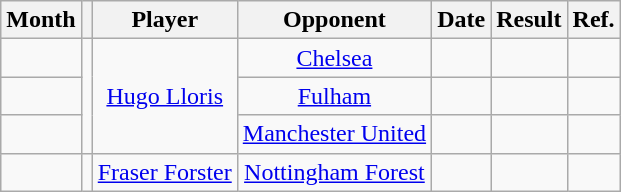<table class="wikitable sortable" style="text-align:center">
<tr>
<th>Month</th>
<th></th>
<th>Player</th>
<th>Opponent</th>
<th>Date</th>
<th>Result</th>
<th class="unsortable">Ref.</th>
</tr>
<tr>
<td></td>
<td rowspan="3"></td>
<td rowspan="3" data-sort-value="Lloris, Hugo"><a href='#'>Hugo Lloris</a></td>
<td><a href='#'>Chelsea</a></td>
<td></td>
<td></td>
<td></td>
</tr>
<tr>
<td></td>
<td><a href='#'>Fulham</a></td>
<td></td>
<td></td>
<td></td>
</tr>
<tr>
<td></td>
<td><a href='#'>Manchester United</a></td>
<td></td>
<td></td>
<td></td>
</tr>
<tr>
<td></td>
<td></td>
<td data-sort-value="Forster, Fraser"><a href='#'>Fraser Forster</a></td>
<td><a href='#'>Nottingham Forest</a></td>
<td></td>
<td></td>
<td></td>
</tr>
</table>
